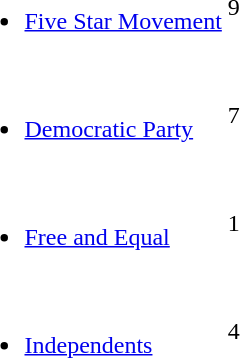<table>
<tr>
<td><br><ul><li><a href='#'>Five Star Movement</a></li></ul></td>
<td><div>9</div></td>
</tr>
<tr>
<td><br><ul><li><a href='#'>Democratic Party</a></li></ul></td>
<td><div>7</div></td>
</tr>
<tr>
<td><br><ul><li><a href='#'>Free and Equal</a></li></ul></td>
<td><div>1</div></td>
</tr>
<tr>
<td><br><ul><li><a href='#'>Independents</a></li></ul></td>
<td><div>4</div></td>
</tr>
</table>
